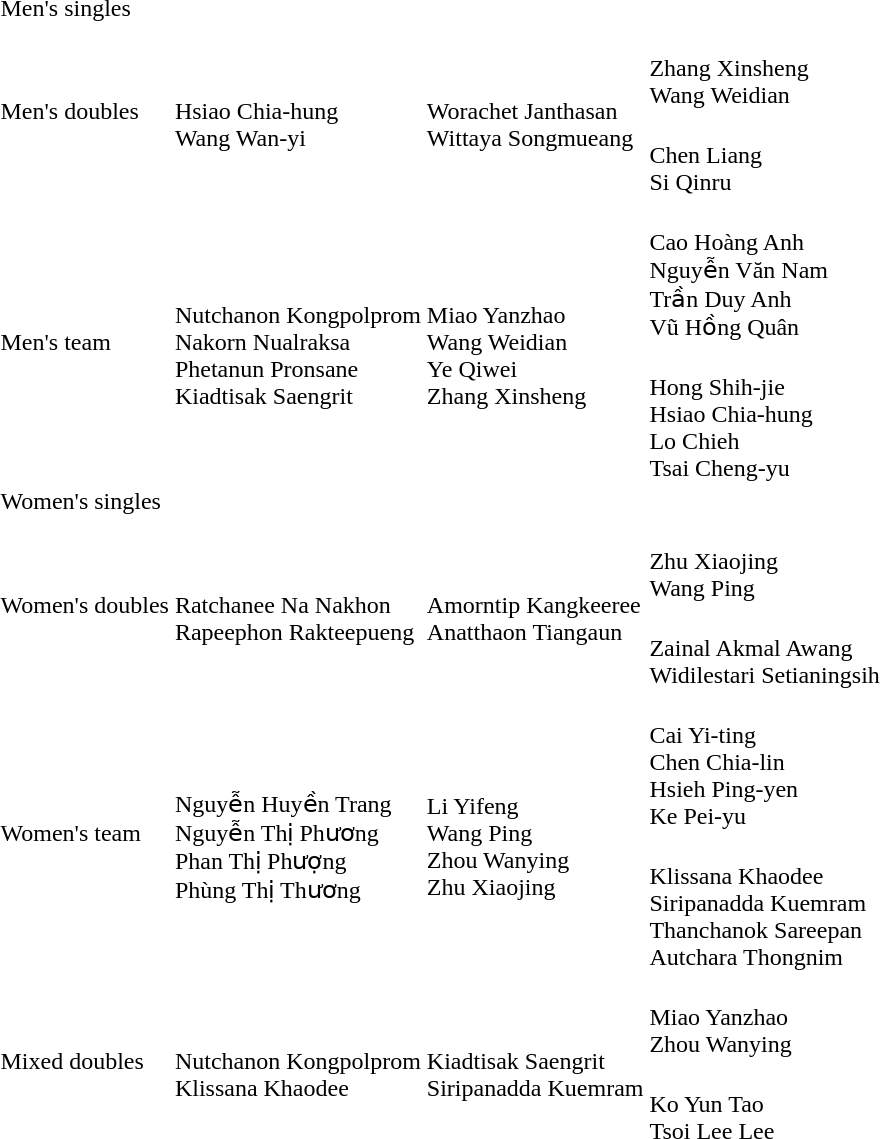<table>
<tr>
<td rowspan=2>Men's singles</td>
<td rowspan=2></td>
<td rowspan=2></td>
<td></td>
</tr>
<tr>
<td></td>
</tr>
<tr>
<td rowspan=2>Men's doubles</td>
<td rowspan=2><br>Hsiao Chia-hung<br>Wang Wan-yi</td>
<td rowspan=2><br>Worachet Janthasan<br>Wittaya Songmueang</td>
<td><br>Zhang Xinsheng<br>Wang Weidian</td>
</tr>
<tr>
<td><br>Chen Liang<br>Si Qinru</td>
</tr>
<tr>
<td rowspan=2>Men's team</td>
<td rowspan=2><br>Nutchanon Kongpolprom<br>Nakorn Nualraksa<br>Phetanun Pronsane<br>Kiadtisak Saengrit</td>
<td rowspan=2><br>Miao Yanzhao<br>Wang Weidian<br>Ye Qiwei<br>Zhang Xinsheng</td>
<td><br>Cao Hoàng Anh<br>Nguyễn Văn Nam<br>Trần Duy Anh<br>Vũ Hồng Quân</td>
</tr>
<tr>
<td><br>Hong Shih-jie<br>Hsiao Chia-hung<br>Lo Chieh<br>Tsai Cheng-yu</td>
</tr>
<tr>
<td rowspan=2>Women's singles</td>
<td rowspan=2></td>
<td rowspan=2></td>
<td></td>
</tr>
<tr>
<td></td>
</tr>
<tr>
<td rowspan=2>Women's doubles</td>
<td rowspan=2><br>Ratchanee Na Nakhon<br>Rapeephon Rakteepueng</td>
<td rowspan=2><br>Amorntip Kangkeeree<br>Anatthaon Tiangaun</td>
<td><br>Zhu Xiaojing<br>Wang Ping</td>
</tr>
<tr>
<td><br>Zainal Akmal Awang<br>Widilestari Setianingsih</td>
</tr>
<tr>
<td rowspan=2>Women's team</td>
<td rowspan=2><br>Nguyễn Huyền Trang<br>Nguyễn Thị Phương<br>Phan Thị Phượng<br>Phùng Thị Thương</td>
<td rowspan=2><br>Li Yifeng<br>Wang Ping<br>Zhou Wanying<br>Zhu Xiaojing</td>
<td><br>Cai Yi-ting<br>Chen Chia-lin<br>Hsieh Ping-yen<br>Ke Pei-yu</td>
</tr>
<tr>
<td><br>Klissana Khaodee<br>Siripanadda Kuemram<br>Thanchanok Sareepan<br>Autchara Thongnim</td>
</tr>
<tr>
<td rowspan=2>Mixed doubles</td>
<td rowspan=2><br>Nutchanon Kongpolprom<br>Klissana Khaodee</td>
<td rowspan=2><br>Kiadtisak Saengrit<br>Siripanadda Kuemram</td>
<td><br>Miao Yanzhao<br>Zhou Wanying</td>
</tr>
<tr>
<td><br>Ko Yun Tao<br>Tsoi Lee Lee</td>
</tr>
</table>
